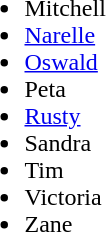<table width="90%">
<tr>
<td><br><ul><li>Mitchell</li><li><a href='#'>Narelle</a></li><li><a href='#'>Oswald</a></li><li>Peta</li><li><a href='#'>Rusty</a></li><li>Sandra</li><li>Tim</li><li>Victoria</li><li>Zane</li></ul></td>
</tr>
</table>
